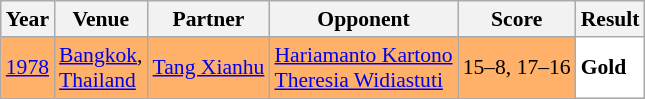<table class="sortable wikitable" style="font-size: 90%;">
<tr>
<th>Year</th>
<th>Venue</th>
<th>Partner</th>
<th>Opponent</th>
<th>Score</th>
<th>Result</th>
</tr>
<tr style="background:#FFB069">
<td align="center"><a href='#'>1978</a></td>
<td align="left"><a href='#'>Bangkok</a>, <br><a href='#'>Thailand</a></td>
<td align="left"> <a href='#'>Tang Xianhu</a></td>
<td align="left"> <a href='#'>Hariamanto Kartono</a> <br>  <a href='#'>Theresia Widiastuti</a></td>
<td align="left">15–8, 17–16</td>
<td style="text-align:left; background:white"> <strong>Gold</strong></td>
</tr>
</table>
